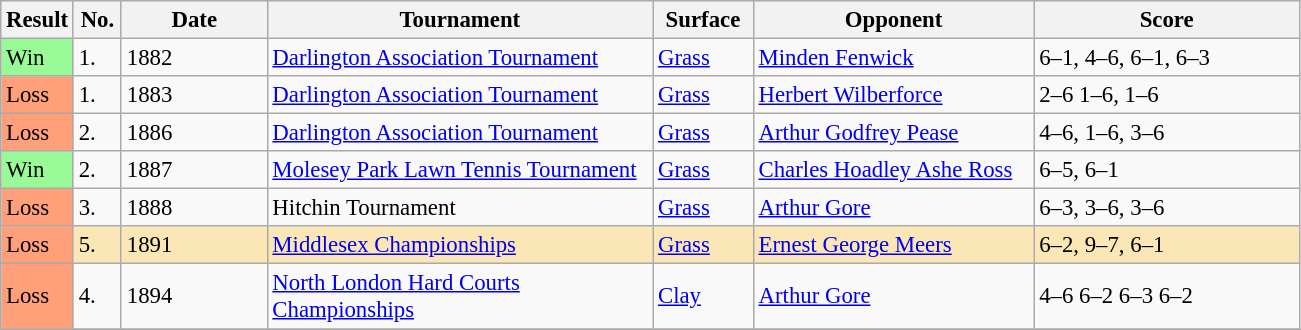<table class='sortable wikitable' style=font-size:95%;>
<tr>
<th style="width:40px">Result</th>
<th style="width:25px">No.</th>
<th style="width:90px">Date</th>
<th style="width:250px">Tournament</th>
<th style="width:60px">Surface</th>
<th style="width:180px">Opponent</th>
<th style="width:170px" class="unsortable">Score</th>
</tr>
<tr>
<td style="background:#98FB98;">Win</td>
<td>1.</td>
<td>1882</td>
<td><a href='#'>Darlington Association Tournament</a></td>
<td><a href='#'>Grass</a></td>
<td> <a href='#'>Minden Fenwick</a></td>
<td>6–1, 4–6, 6–1, 6–3</td>
</tr>
<tr>
<td style="background:#ffa07a;">Loss</td>
<td>1.</td>
<td>1883</td>
<td><a href='#'>Darlington Association Tournament</a></td>
<td><a href='#'>Grass</a></td>
<td> <a href='#'>Herbert Wilberforce</a></td>
<td>2–6 1–6, 1–6</td>
</tr>
<tr>
<td style="background:#ffa07a;">Loss</td>
<td>2.</td>
<td>1886</td>
<td><a href='#'>Darlington Association Tournament</a></td>
<td><a href='#'>Grass</a></td>
<td> <a href='#'>Arthur Godfrey Pease</a></td>
<td>4–6, 1–6, 3–6</td>
</tr>
<tr>
<td style="background:#98FB98;">Win</td>
<td>2.</td>
<td>1887</td>
<td><a href='#'>Molesey Park Lawn Tennis Tournament</a></td>
<td><a href='#'>Grass</a></td>
<td> <a href='#'>Charles Hoadley Ashe Ross</a></td>
<td>6–5, 6–1</td>
</tr>
<tr>
<td style="background:#ffa07a;">Loss</td>
<td>3.</td>
<td>1888</td>
<td>Hitchin Tournament</td>
<td><a href='#'>Grass</a></td>
<td> <a href='#'>Arthur Gore</a></td>
<td>6–3, 3–6, 3–6</td>
</tr>
<tr>
<td style="background:#ffa07a;">Loss</td>
<td style="background:#fae7b5">5.</td>
<td style="background:#fae7b5">1891</td>
<td style="background:#fae7b5"><a href='#'>Middlesex Championships</a></td>
<td style="background:#fae7b5"><a href='#'>Grass</a></td>
<td style="background:#fae7b5"> <a href='#'>Ernest George Meers</a></td>
<td style="background:#fae7b5">6–2, 9–7, 6–1</td>
</tr>
<tr>
<td style="background:#ffa07a;">Loss</td>
<td>4.</td>
<td>1894</td>
<td><a href='#'>North London Hard Courts Championships</a></td>
<td><a href='#'>Clay</a></td>
<td> <a href='#'>Arthur Gore</a></td>
<td>4–6 6–2 6–3 6–2</td>
</tr>
<tr>
</tr>
</table>
